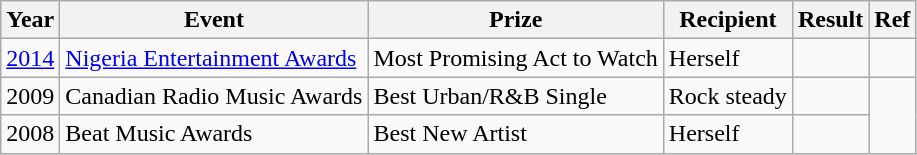<table class ="wikitable">
<tr>
<th>Year</th>
<th>Event</th>
<th>Prize</th>
<th>Recipient</th>
<th>Result</th>
<th>Ref</th>
</tr>
<tr>
<td><a href='#'>2014</a></td>
<td><a href='#'>Nigeria Entertainment Awards</a></td>
<td>Most Promising Act to Watch</td>
<td>Herself</td>
<td></td>
<td></td>
</tr>
<tr>
<td>2009</td>
<td>Canadian Radio Music Awards</td>
<td>Best Urban/R&B Single</td>
<td>Rock steady</td>
<td></td>
<td rowspan="2"></td>
</tr>
<tr>
<td>2008</td>
<td>Beat Music Awards</td>
<td>Best New Artist</td>
<td>Herself</td>
<td></td>
</tr>
</table>
